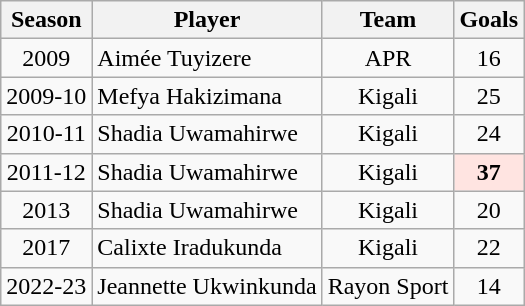<table class="wikitable" style="text-align:center;">
<tr>
<th>Season</th>
<th>Player</th>
<th>Team</th>
<th>Goals</th>
</tr>
<tr>
<td>2009</td>
<td align=left> Aimée Tuyizere</td>
<td>APR</td>
<td>16</td>
</tr>
<tr>
<td>2009-10</td>
<td align=left> Mefya Hakizimana</td>
<td>Kigali</td>
<td>25</td>
</tr>
<tr>
<td>2010-11</td>
<td align=left> Shadia Uwamahirwe</td>
<td>Kigali</td>
<td>24</td>
</tr>
<tr>
<td>2011-12</td>
<td align=left> Shadia Uwamahirwe</td>
<td>Kigali</td>
<td bgcolor=mistyrose><strong>37</strong></td>
</tr>
<tr>
<td>2013</td>
<td align=left> Shadia Uwamahirwe</td>
<td>Kigali</td>
<td>20</td>
</tr>
<tr>
<td>2017</td>
<td align=left> Calixte Iradukunda</td>
<td>Kigali</td>
<td>22</td>
</tr>
<tr>
<td>2022-23</td>
<td align=left> Jeannette Ukwinkunda</td>
<td>Rayon Sport</td>
<td>14</td>
</tr>
</table>
